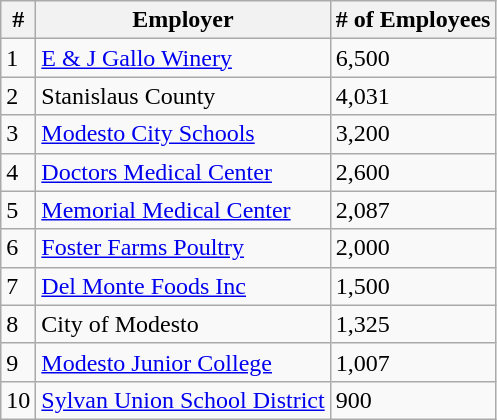<table class="wikitable">
<tr>
<th>#</th>
<th>Employer</th>
<th># of Employees</th>
</tr>
<tr>
<td>1</td>
<td><a href='#'>E & J Gallo Winery</a></td>
<td>6,500</td>
</tr>
<tr>
<td>2</td>
<td>Stanislaus County</td>
<td>4,031</td>
</tr>
<tr>
<td>3</td>
<td><a href='#'>Modesto City Schools</a></td>
<td>3,200</td>
</tr>
<tr>
<td>4</td>
<td><a href='#'>Doctors Medical Center</a></td>
<td>2,600</td>
</tr>
<tr>
<td>5</td>
<td><a href='#'>Memorial Medical Center</a></td>
<td>2,087</td>
</tr>
<tr>
<td>6</td>
<td><a href='#'>Foster Farms Poultry</a></td>
<td>2,000</td>
</tr>
<tr>
<td>7</td>
<td><a href='#'>Del Monte Foods Inc</a></td>
<td>1,500</td>
</tr>
<tr>
<td>8</td>
<td>City of Modesto</td>
<td>1,325</td>
</tr>
<tr>
<td>9</td>
<td><a href='#'>Modesto Junior College</a></td>
<td>1,007</td>
</tr>
<tr>
<td>10</td>
<td><a href='#'>Sylvan Union School District</a></td>
<td>900</td>
</tr>
</table>
